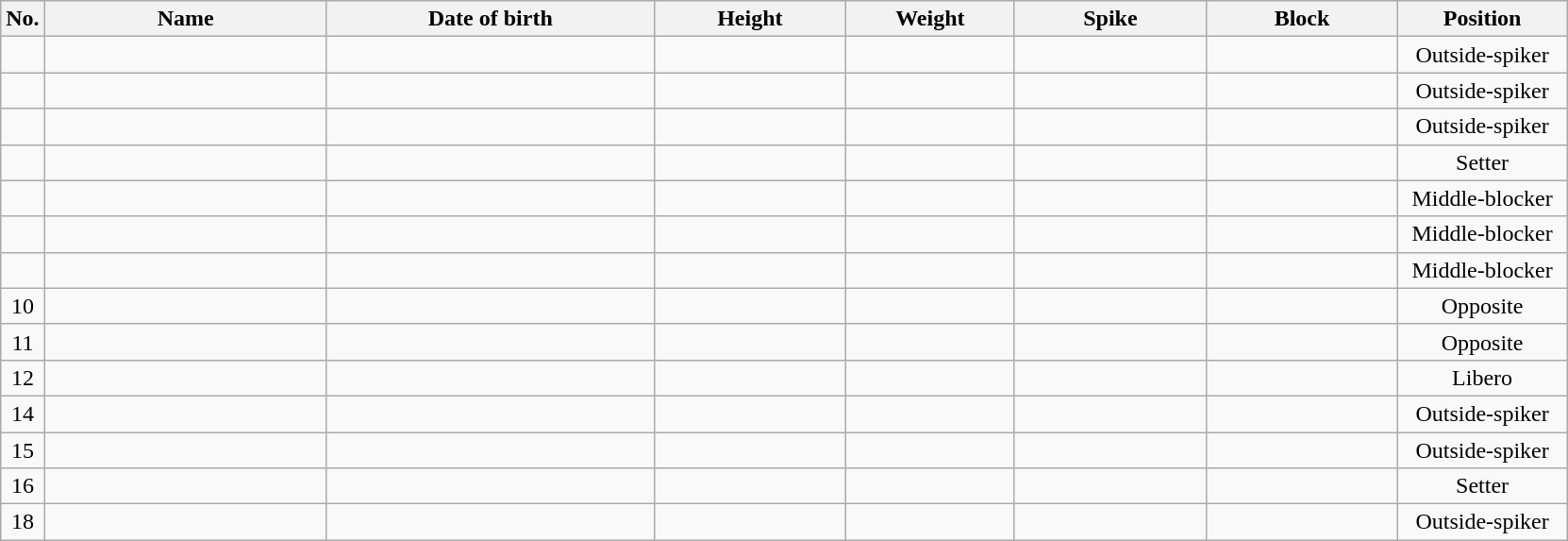<table class="wikitable sortable" style="font-size:100%; text-align:center;">
<tr>
<th>No.</th>
<th style="width:12em">Name</th>
<th style="width:14em">Date of birth</th>
<th style="width:8em">Height</th>
<th style="width:7em">Weight</th>
<th style="width:8em">Spike</th>
<th style="width:8em">Block</th>
<th style="width:7em">Position</th>
</tr>
<tr>
<td></td>
<td align=left> </td>
<td align=right></td>
<td></td>
<td></td>
<td></td>
<td></td>
<td>Outside-spiker</td>
</tr>
<tr>
<td></td>
<td align=left> </td>
<td align=right></td>
<td></td>
<td></td>
<td></td>
<td></td>
<td>Outside-spiker</td>
</tr>
<tr>
<td></td>
<td align=left> </td>
<td align=right></td>
<td></td>
<td></td>
<td></td>
<td></td>
<td>Outside-spiker</td>
</tr>
<tr>
<td></td>
<td align=left> </td>
<td align=right></td>
<td></td>
<td></td>
<td></td>
<td></td>
<td>Setter</td>
</tr>
<tr>
<td></td>
<td align=left> </td>
<td align=right></td>
<td></td>
<td></td>
<td></td>
<td></td>
<td>Middle-blocker</td>
</tr>
<tr>
<td></td>
<td align=left> </td>
<td align=right></td>
<td></td>
<td></td>
<td></td>
<td></td>
<td>Middle-blocker</td>
</tr>
<tr>
<td></td>
<td align=left> </td>
<td align=right></td>
<td></td>
<td></td>
<td></td>
<td></td>
<td>Middle-blocker</td>
</tr>
<tr>
<td>10</td>
<td align=left> </td>
<td align=right></td>
<td></td>
<td></td>
<td></td>
<td></td>
<td>Opposite</td>
</tr>
<tr>
<td>11</td>
<td align=left>  </td>
<td align=right></td>
<td></td>
<td></td>
<td></td>
<td></td>
<td>Opposite</td>
</tr>
<tr>
<td>12</td>
<td align=left> </td>
<td align=right></td>
<td></td>
<td></td>
<td></td>
<td></td>
<td>Libero</td>
</tr>
<tr>
<td>14</td>
<td align=left> </td>
<td align=right></td>
<td></td>
<td></td>
<td></td>
<td></td>
<td>Outside-spiker</td>
</tr>
<tr>
<td>15</td>
<td align=left> </td>
<td align=right></td>
<td></td>
<td></td>
<td></td>
<td></td>
<td>Outside-spiker</td>
</tr>
<tr>
<td>16</td>
<td align=left> </td>
<td align=right></td>
<td></td>
<td></td>
<td></td>
<td></td>
<td>Setter</td>
</tr>
<tr>
<td>18</td>
<td align=left> </td>
<td align=right></td>
<td></td>
<td></td>
<td></td>
<td></td>
<td>Outside-spiker</td>
</tr>
</table>
